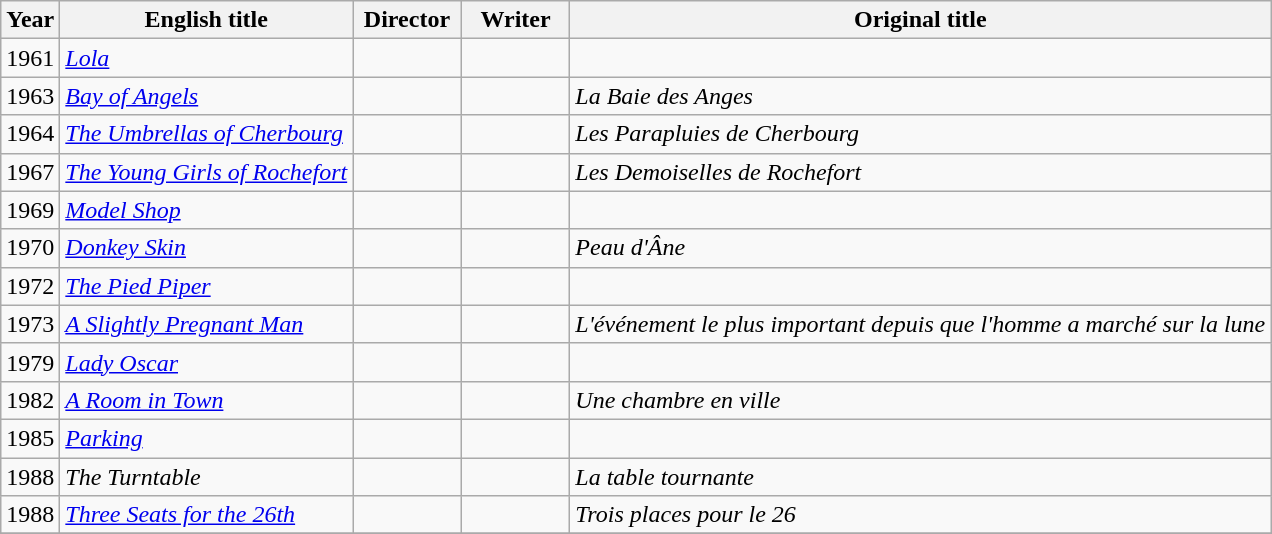<table class="wikitable">
<tr>
<th>Year</th>
<th>English title</th>
<th width=65>Director</th>
<th width=65>Writer</th>
<th>Original title</th>
</tr>
<tr>
<td>1961</td>
<td><em><a href='#'>Lola</a></em></td>
<td></td>
<td></td>
<td></td>
</tr>
<tr>
<td>1963</td>
<td><em><a href='#'>Bay of Angels</a></em></td>
<td></td>
<td></td>
<td><em>La Baie des Anges</em></td>
</tr>
<tr>
<td>1964</td>
<td><em><a href='#'>The Umbrellas of Cherbourg</a></em></td>
<td></td>
<td></td>
<td><em>Les Parapluies de Cherbourg</em></td>
</tr>
<tr>
<td>1967</td>
<td><em><a href='#'>The Young Girls of Rochefort</a></em></td>
<td></td>
<td></td>
<td><em>Les Demoiselles de Rochefort</em></td>
</tr>
<tr>
<td>1969</td>
<td><em><a href='#'>Model Shop</a></em></td>
<td></td>
<td></td>
<td></td>
</tr>
<tr>
<td>1970</td>
<td><em><a href='#'>Donkey Skin</a></em></td>
<td></td>
<td></td>
<td><em>Peau d'Âne</em></td>
</tr>
<tr>
<td>1972</td>
<td><em><a href='#'>The Pied Piper</a></em></td>
<td></td>
<td></td>
<td></td>
</tr>
<tr>
<td>1973</td>
<td><em><a href='#'>A Slightly Pregnant Man</a></em></td>
<td></td>
<td></td>
<td><em>L'événement le plus important depuis que l'homme a marché sur la lune</em></td>
</tr>
<tr>
<td>1979</td>
<td><em><a href='#'>Lady Oscar</a></em></td>
<td></td>
<td></td>
<td></td>
</tr>
<tr>
<td>1982</td>
<td><em><a href='#'>A Room in Town</a></em></td>
<td></td>
<td></td>
<td><em>Une chambre en ville</em></td>
</tr>
<tr>
<td>1985</td>
<td><em><a href='#'>Parking</a></em></td>
<td></td>
<td></td>
<td></td>
</tr>
<tr>
<td>1988</td>
<td><em>The Turntable</em></td>
<td></td>
<td></td>
<td><em>La table tournante</em></td>
</tr>
<tr>
<td>1988</td>
<td><em><a href='#'>Three Seats for the 26th</a></em></td>
<td></td>
<td></td>
<td><em>Trois places pour le 26</em></td>
</tr>
<tr>
</tr>
</table>
